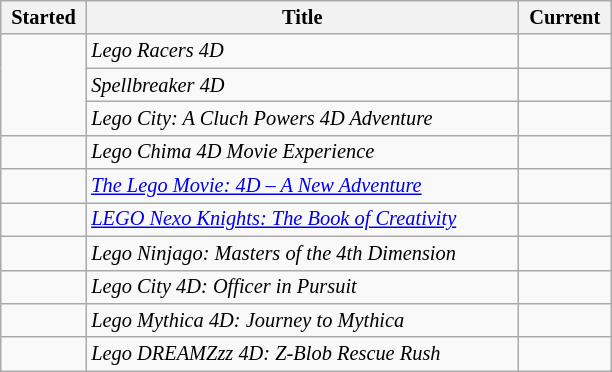<table class="wikitable sortable floatright" style="font-size:85%;width:30em;">
<tr>
<th>Started</th>
<th>Title</th>
<th>Current</th>
</tr>
<tr>
<td rowspan=3></td>
<td><em>Lego Racers 4D</em></td>
<td></td>
</tr>
<tr>
<td><em>Spellbreaker 4D</em></td>
<td></td>
</tr>
<tr>
<td><em>Lego City: A Cluch Powers 4D Adventure</em></td>
<td></td>
</tr>
<tr>
<td></td>
<td><em>Lego Chima 4D Movie Experience</em></td>
<td></td>
</tr>
<tr>
<td></td>
<td><em><a href='#'>The Lego Movie: 4D – A New Adventure</a></em></td>
<td></td>
</tr>
<tr>
<td></td>
<td><em><a href='#'>LEGO Nexo Knights: The Book of Creativity</a></em></td>
<td></td>
</tr>
<tr>
<td></td>
<td><em>Lego Ninjago: Masters of the 4th Dimension</em></td>
<td></td>
</tr>
<tr>
<td></td>
<td><em>Lego City 4D: Officer in Pursuit</em></td>
<td></td>
</tr>
<tr>
<td></td>
<td><em>Lego Mythica 4D: Journey to Mythica</em></td>
<td></td>
</tr>
<tr>
<td></td>
<td><em>Lego DREAMZzz 4D: Z-Blob Rescue Rush</em></td>
<td></td>
</tr>
</table>
